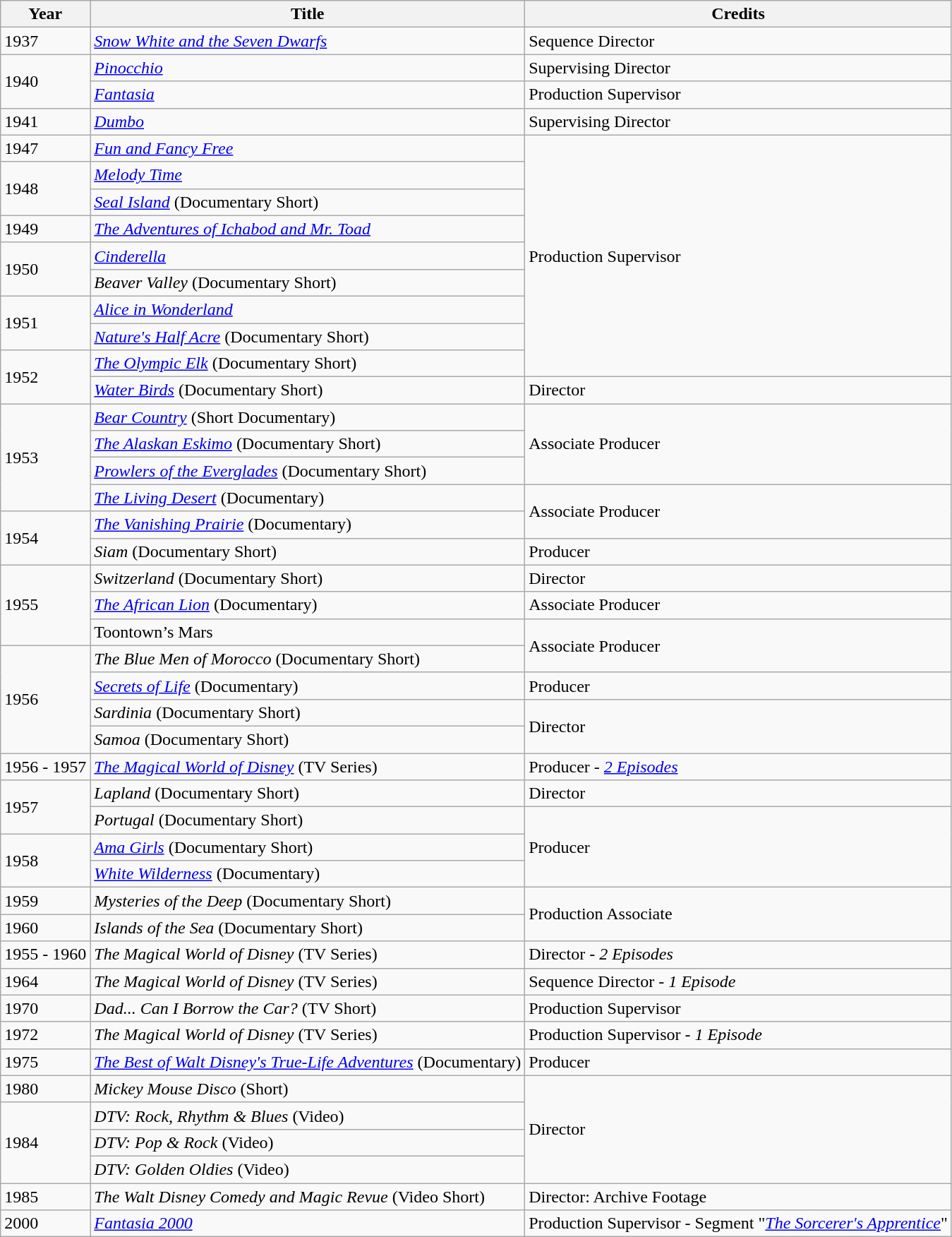<table class="wikitable sortable">
<tr>
<th>Year</th>
<th>Title</th>
<th>Credits</th>
</tr>
<tr>
<td>1937</td>
<td><em><a href='#'>Snow White and the Seven Dwarfs</a></em></td>
<td>Sequence Director</td>
</tr>
<tr>
<td rowspan="2">1940</td>
<td><em><a href='#'>Pinocchio</a></em></td>
<td>Supervising Director</td>
</tr>
<tr>
<td><em><a href='#'>Fantasia</a></em></td>
<td>Production Supervisor</td>
</tr>
<tr>
<td>1941</td>
<td><em><a href='#'>Dumbo</a></em></td>
<td>Supervising Director</td>
</tr>
<tr>
<td>1947</td>
<td><em><a href='#'>Fun and Fancy Free</a></em></td>
<td rowspan="9">Production Supervisor</td>
</tr>
<tr>
<td rowspan="2">1948</td>
<td><em><a href='#'>Melody Time</a></em></td>
</tr>
<tr>
<td><em><a href='#'>Seal Island</a></em> (Documentary Short)</td>
</tr>
<tr>
<td>1949</td>
<td><em><a href='#'>The Adventures of Ichabod and Mr. Toad</a></em></td>
</tr>
<tr>
<td rowspan="2">1950</td>
<td><em><a href='#'>Cinderella</a></em></td>
</tr>
<tr>
<td><em>Beaver Valley</em> (Documentary Short)</td>
</tr>
<tr>
<td rowspan="2">1951</td>
<td><em><a href='#'>Alice in Wonderland</a></em></td>
</tr>
<tr>
<td><em><a href='#'>Nature's Half Acre</a></em> (Documentary Short)</td>
</tr>
<tr>
<td rowspan="2">1952</td>
<td><em><a href='#'>The Olympic Elk</a></em> (Documentary Short)</td>
</tr>
<tr>
<td><em><a href='#'>Water Birds</a></em> (Documentary Short)</td>
<td>Director</td>
</tr>
<tr>
<td rowspan="4">1953</td>
<td><em><a href='#'>Bear Country</a></em> (Short Documentary)</td>
<td rowspan="3">Associate Producer</td>
</tr>
<tr>
<td><em><a href='#'>The Alaskan Eskimo</a></em> (Documentary Short)</td>
</tr>
<tr>
<td><em><a href='#'>Prowlers of the Everglades</a></em> (Documentary Short)</td>
</tr>
<tr>
<td><em><a href='#'>The Living Desert</a></em> (Documentary)</td>
<td rowspan="2">Associate Producer</td>
</tr>
<tr>
<td rowspan="2">1954</td>
<td><em><a href='#'>The Vanishing Prairie</a></em> (Documentary)</td>
</tr>
<tr>
<td><em>Siam</em> (Documentary Short)</td>
<td>Producer</td>
</tr>
<tr>
<td rowspan="3">1955</td>
<td><em>Switzerland</em> (Documentary Short)</td>
<td>Director</td>
</tr>
<tr>
<td><em><a href='#'>The African Lion</a></em> (Documentary)</td>
<td>Associate Producer</td>
</tr>
<tr>
<td>Toontown’s Mars</td>
<td rowspan="2">Associate Producer</td>
</tr>
<tr>
<td rowspan="4">1956</td>
<td><em>The Blue Men of Morocco</em> (Documentary Short)</td>
</tr>
<tr>
<td><em><a href='#'>Secrets of Life</a></em> (Documentary)</td>
<td>Producer</td>
</tr>
<tr>
<td><em>Sardinia</em> (Documentary Short)</td>
<td rowspan="2">Director</td>
</tr>
<tr>
<td><em>Samoa</em> (Documentary Short)</td>
</tr>
<tr>
<td>1956 - 1957</td>
<td><em><a href='#'>The Magical World of Disney</a></em> (TV Series)</td>
<td>Producer - <em><a href='#'>2 Episodes</a></em></td>
</tr>
<tr>
<td rowspan="2">1957</td>
<td><em>Lapland</em> (Documentary Short)</td>
<td>Director</td>
</tr>
<tr>
<td><em>Portugal</em> (Documentary Short)</td>
<td rowspan="3">Producer</td>
</tr>
<tr>
<td rowspan="2">1958</td>
<td><em><a href='#'>Ama Girls</a></em> (Documentary Short)</td>
</tr>
<tr>
<td><em><a href='#'>White Wilderness</a></em> (Documentary)</td>
</tr>
<tr>
<td>1959</td>
<td><em>Mysteries of the Deep</em> (Documentary Short)</td>
<td rowspan="2">Production Associate</td>
</tr>
<tr>
<td>1960</td>
<td><em>Islands of the Sea</em> (Documentary Short)</td>
</tr>
<tr>
<td>1955 - 1960</td>
<td><em>The Magical World of Disney</em> (TV Series)</td>
<td>Director - <em>2 Episodes</em></td>
</tr>
<tr>
<td>1964</td>
<td><em>The Magical World of Disney</em> (TV Series)</td>
<td>Sequence Director - <em>1 Episode</em></td>
</tr>
<tr>
<td>1970</td>
<td><em>Dad... Can I Borrow the Car?</em> (TV Short)</td>
<td>Production Supervisor</td>
</tr>
<tr>
<td>1972</td>
<td><em>The Magical World of Disney</em> (TV Series)</td>
<td>Production Supervisor - <em>1 Episode</em></td>
</tr>
<tr>
<td>1975</td>
<td><em><a href='#'>The Best of Walt Disney's True-Life Adventures</a></em> (Documentary)</td>
<td>Producer</td>
</tr>
<tr>
<td>1980</td>
<td><em>Mickey Mouse Disco</em> (Short)</td>
<td rowspan="4">Director</td>
</tr>
<tr>
<td rowspan="3">1984</td>
<td><em>DTV: Rock, Rhythm & Blues</em> (Video)</td>
</tr>
<tr>
<td><em>DTV: Pop & Rock</em> (Video)</td>
</tr>
<tr>
<td><em>DTV: Golden Oldies</em> (Video)</td>
</tr>
<tr>
<td>1985</td>
<td><em>The Walt Disney Comedy and Magic Revue</em> (Video Short)</td>
<td>Director: Archive Footage</td>
</tr>
<tr>
<td>2000</td>
<td><em><a href='#'>Fantasia 2000</a></em></td>
<td>Production Supervisor - Segment "<em><a href='#'>The Sorcerer's Apprentice</a></em>"</td>
</tr>
</table>
